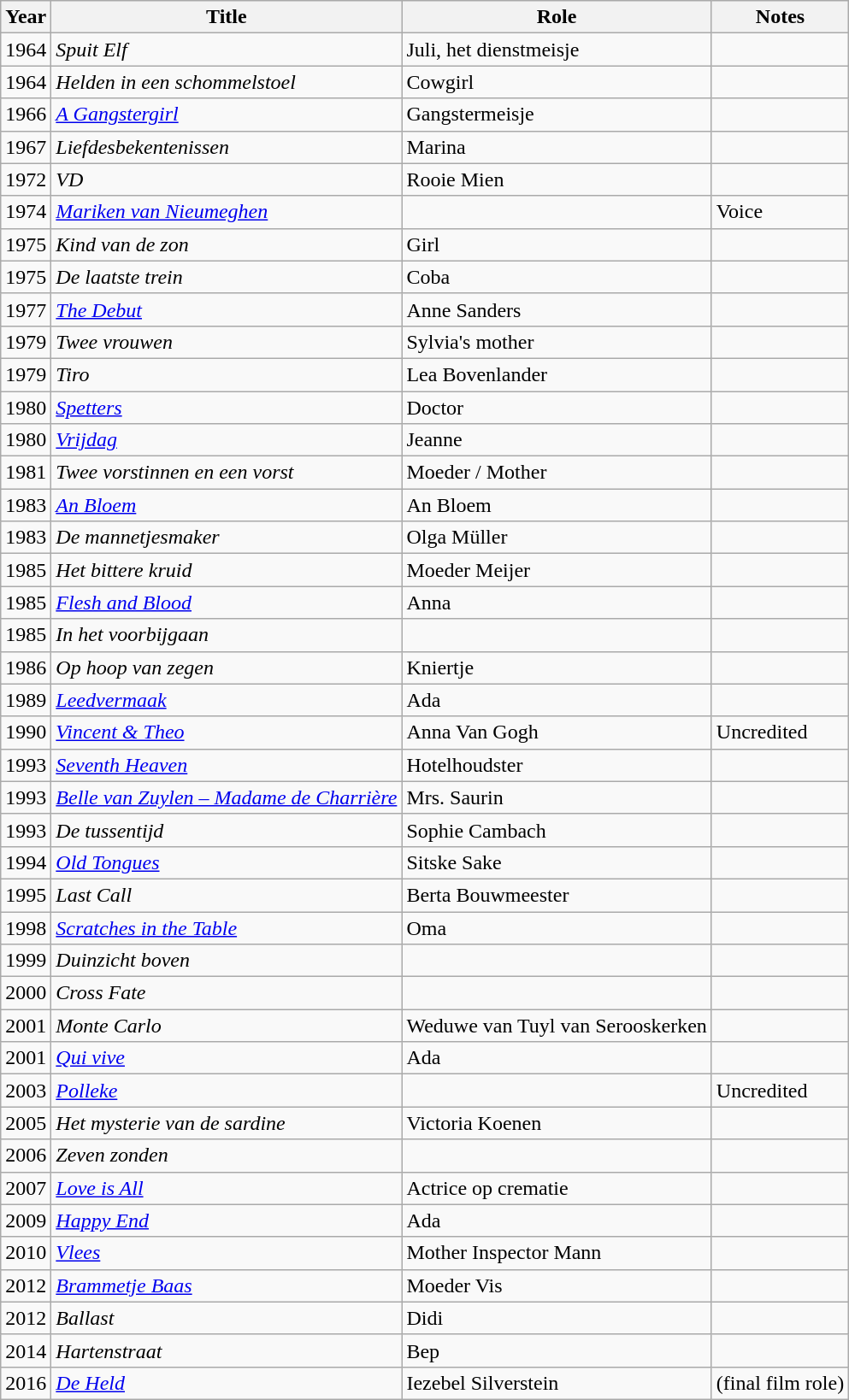<table class="wikitable">
<tr>
<th>Year</th>
<th>Title</th>
<th>Role</th>
<th>Notes</th>
</tr>
<tr>
<td>1964</td>
<td><em>Spuit Elf</em></td>
<td>Juli, het dienstmeisje</td>
<td></td>
</tr>
<tr>
<td>1964</td>
<td><em>Helden in een schommelstoel</em></td>
<td>Cowgirl</td>
<td></td>
</tr>
<tr>
<td>1966</td>
<td><em><a href='#'>A Gangstergirl</a></em></td>
<td>Gangstermeisje</td>
<td></td>
</tr>
<tr>
<td>1967</td>
<td><em>Liefdesbekentenissen</em></td>
<td>Marina</td>
<td></td>
</tr>
<tr>
<td>1972</td>
<td><em>VD</em></td>
<td>Rooie Mien</td>
<td></td>
</tr>
<tr>
<td>1974</td>
<td><em><a href='#'>Mariken van Nieumeghen</a></em></td>
<td></td>
<td>Voice</td>
</tr>
<tr>
<td>1975</td>
<td><em>Kind van de zon</em></td>
<td>Girl</td>
<td></td>
</tr>
<tr>
<td>1975</td>
<td><em>De laatste trein</em></td>
<td>Coba</td>
<td></td>
</tr>
<tr>
<td>1977</td>
<td><em><a href='#'>The Debut</a></em></td>
<td>Anne Sanders</td>
<td></td>
</tr>
<tr>
<td>1979</td>
<td><em>Twee vrouwen</em></td>
<td>Sylvia's mother</td>
<td></td>
</tr>
<tr>
<td>1979</td>
<td><em>Tiro</em></td>
<td>Lea Bovenlander</td>
<td></td>
</tr>
<tr>
<td>1980</td>
<td><em><a href='#'>Spetters</a></em></td>
<td>Doctor</td>
<td></td>
</tr>
<tr>
<td>1980</td>
<td><em><a href='#'>Vrijdag</a></em></td>
<td>Jeanne</td>
<td></td>
</tr>
<tr>
<td>1981</td>
<td><em>Twee vorstinnen en een vorst</em></td>
<td>Moeder / Mother</td>
<td></td>
</tr>
<tr>
<td>1983</td>
<td><em><a href='#'>An Bloem</a></em></td>
<td>An Bloem</td>
<td></td>
</tr>
<tr>
<td>1983</td>
<td><em>De mannetjesmaker</em></td>
<td>Olga Müller</td>
<td></td>
</tr>
<tr>
<td>1985</td>
<td><em>Het bittere kruid</em></td>
<td>Moeder Meijer</td>
<td></td>
</tr>
<tr>
<td>1985</td>
<td><em><a href='#'>Flesh and Blood</a></em></td>
<td>Anna</td>
<td></td>
</tr>
<tr>
<td>1985</td>
<td><em>In het voorbijgaan</em></td>
<td></td>
<td></td>
</tr>
<tr>
<td>1986</td>
<td><em>Op hoop van zegen</em></td>
<td>Kniertje</td>
<td></td>
</tr>
<tr>
<td>1989</td>
<td><em><a href='#'>Leedvermaak</a></em></td>
<td>Ada</td>
<td></td>
</tr>
<tr>
<td>1990</td>
<td><em><a href='#'>Vincent & Theo</a></em></td>
<td>Anna Van Gogh</td>
<td>Uncredited</td>
</tr>
<tr>
<td>1993</td>
<td><em><a href='#'>Seventh Heaven</a></em></td>
<td>Hotelhoudster</td>
<td></td>
</tr>
<tr>
<td>1993</td>
<td><em><a href='#'>Belle van Zuylen – Madame de Charrière</a></em></td>
<td>Mrs. Saurin</td>
<td></td>
</tr>
<tr>
<td>1993</td>
<td><em>De tussentijd</em></td>
<td>Sophie Cambach</td>
<td></td>
</tr>
<tr>
<td>1994</td>
<td><em><a href='#'>Old Tongues</a></em></td>
<td>Sitske Sake</td>
<td></td>
</tr>
<tr>
<td>1995</td>
<td><em>Last Call</em></td>
<td>Berta Bouwmeester</td>
<td></td>
</tr>
<tr>
<td>1998</td>
<td><em><a href='#'>Scratches in the Table</a></em></td>
<td>Oma</td>
<td></td>
</tr>
<tr>
<td>1999</td>
<td><em>Duinzicht boven</em></td>
<td></td>
<td></td>
</tr>
<tr>
<td>2000</td>
<td><em>Cross Fate</em></td>
<td></td>
<td></td>
</tr>
<tr>
<td>2001</td>
<td><em>Monte Carlo</em></td>
<td>Weduwe van Tuyl van Serooskerken</td>
<td></td>
</tr>
<tr>
<td>2001</td>
<td><em><a href='#'>Qui vive</a></em></td>
<td>Ada</td>
<td></td>
</tr>
<tr>
<td>2003</td>
<td><em><a href='#'>Polleke</a></em></td>
<td></td>
<td>Uncredited</td>
</tr>
<tr>
<td>2005</td>
<td><em>Het mysterie van de sardine</em></td>
<td>Victoria Koenen</td>
<td></td>
</tr>
<tr>
<td>2006</td>
<td><em>Zeven zonden</em></td>
<td></td>
<td></td>
</tr>
<tr>
<td>2007</td>
<td><em><a href='#'>Love is All</a></em></td>
<td>Actrice op crematie</td>
<td></td>
</tr>
<tr>
<td>2009</td>
<td><em><a href='#'>Happy End</a></em></td>
<td>Ada</td>
<td></td>
</tr>
<tr>
<td>2010</td>
<td><em><a href='#'>Vlees</a></em></td>
<td>Mother Inspector Mann</td>
<td></td>
</tr>
<tr>
<td>2012</td>
<td><em><a href='#'>Brammetje Baas</a></em></td>
<td>Moeder Vis</td>
<td></td>
</tr>
<tr>
<td>2012</td>
<td><em>Ballast</em></td>
<td>Didi</td>
<td></td>
</tr>
<tr>
<td>2014</td>
<td><em>Hartenstraat</em></td>
<td>Bep</td>
<td></td>
</tr>
<tr>
<td>2016</td>
<td><em><a href='#'>De Held</a></em></td>
<td>Iezebel Silverstein</td>
<td>(final film role)</td>
</tr>
</table>
